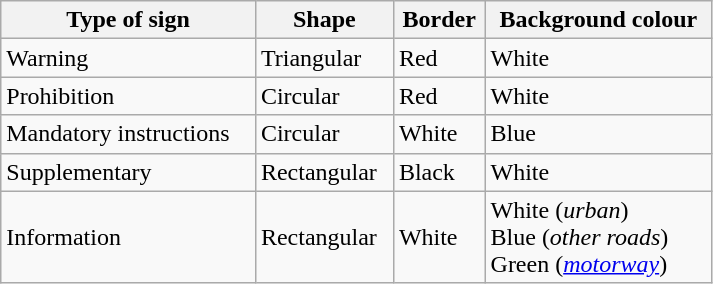<table class=wikitable width=475x>
<tr>
<th>Type of sign</th>
<th>Shape</th>
<th>Border</th>
<th>Background colour</th>
</tr>
<tr>
<td>Warning</td>
<td>Triangular</td>
<td>Red</td>
<td>White</td>
</tr>
<tr>
<td>Prohibition</td>
<td>Circular</td>
<td>Red</td>
<td>White</td>
</tr>
<tr>
<td>Mandatory instructions</td>
<td>Circular</td>
<td>White</td>
<td>Blue</td>
</tr>
<tr valign=top>
<td>Supplementary</td>
<td>Rectangular</td>
<td>Black</td>
<td>White</td>
</tr>
<tr>
<td>Information</td>
<td>Rectangular</td>
<td>White</td>
<td>White (<em>urban</em>)<br>Blue (<em>other roads</em>)<br>Green (<em><a href='#'>motorway</a></em>)</td>
</tr>
</table>
